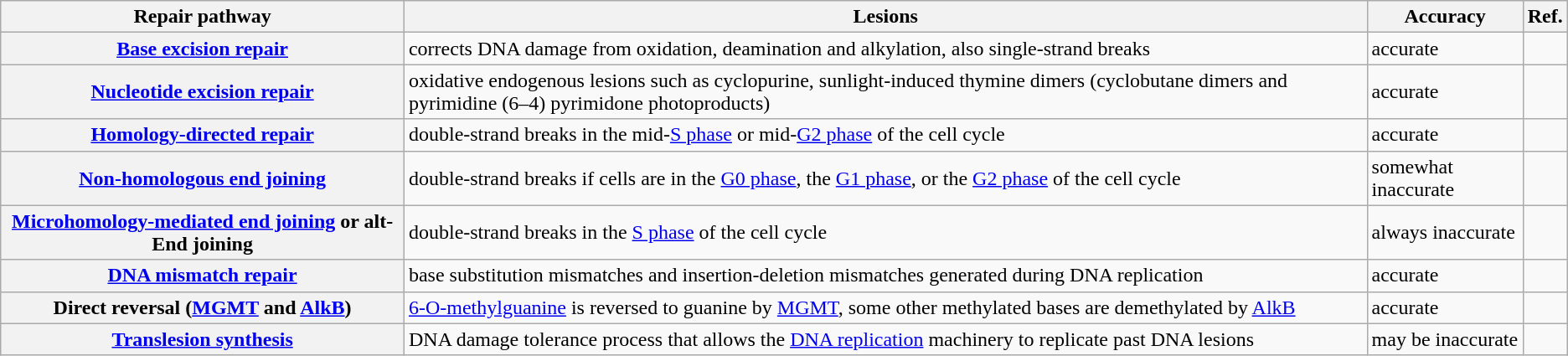<table class="wikitable sortable">
<tr>
<th>Repair pathway</th>
<th>Lesions</th>
<th>Accuracy</th>
<th>Ref.</th>
</tr>
<tr>
<th><a href='#'>Base excision repair</a></th>
<td>corrects DNA damage from oxidation, deamination and alkylation, also single-strand breaks</td>
<td>accurate</td>
<td></td>
</tr>
<tr>
<th><a href='#'>Nucleotide excision repair</a></th>
<td>oxidative endogenous lesions such as cyclopurine, sunlight-induced thymine dimers (cyclobutane dimers and pyrimidine (6–4) pyrimidone photoproducts)</td>
<td>accurate</td>
<td></td>
</tr>
<tr>
<th><a href='#'>Homology-directed repair</a></th>
<td>double-strand breaks in the mid-<a href='#'>S phase</a> or mid-<a href='#'>G2 phase</a> of the cell cycle</td>
<td>accurate</td>
<td></td>
</tr>
<tr>
<th><a href='#'>Non-homologous end joining</a></th>
<td>double-strand breaks if cells are in the <a href='#'>G0 phase</a>, the <a href='#'>G1 phase</a>, or the <a href='#'>G2 phase</a> of the cell cycle</td>
<td>somewhat inaccurate</td>
<td></td>
</tr>
<tr>
<th><a href='#'>Microhomology-mediated end joining</a> or alt-End joining</th>
<td>double-strand breaks in the <a href='#'>S phase</a> of the cell cycle</td>
<td>always inaccurate</td>
<td></td>
</tr>
<tr>
<th><a href='#'>DNA mismatch repair</a></th>
<td>base substitution mismatches and insertion-deletion mismatches generated during DNA replication</td>
<td>accurate</td>
<td></td>
</tr>
<tr>
<th>Direct reversal (<a href='#'>MGMT</a> and <a href='#'>AlkB</a>)</th>
<td><a href='#'>6-O-methylguanine</a> is reversed to guanine by <a href='#'>MGMT</a>, some other methylated bases are demethylated by <a href='#'>AlkB</a></td>
<td>accurate</td>
<td></td>
</tr>
<tr>
<th><a href='#'>Translesion synthesis</a></th>
<td>DNA damage tolerance process that allows the <a href='#'>DNA replication</a> machinery to replicate past DNA lesions</td>
<td>may be inaccurate</td>
<td></td>
</tr>
</table>
